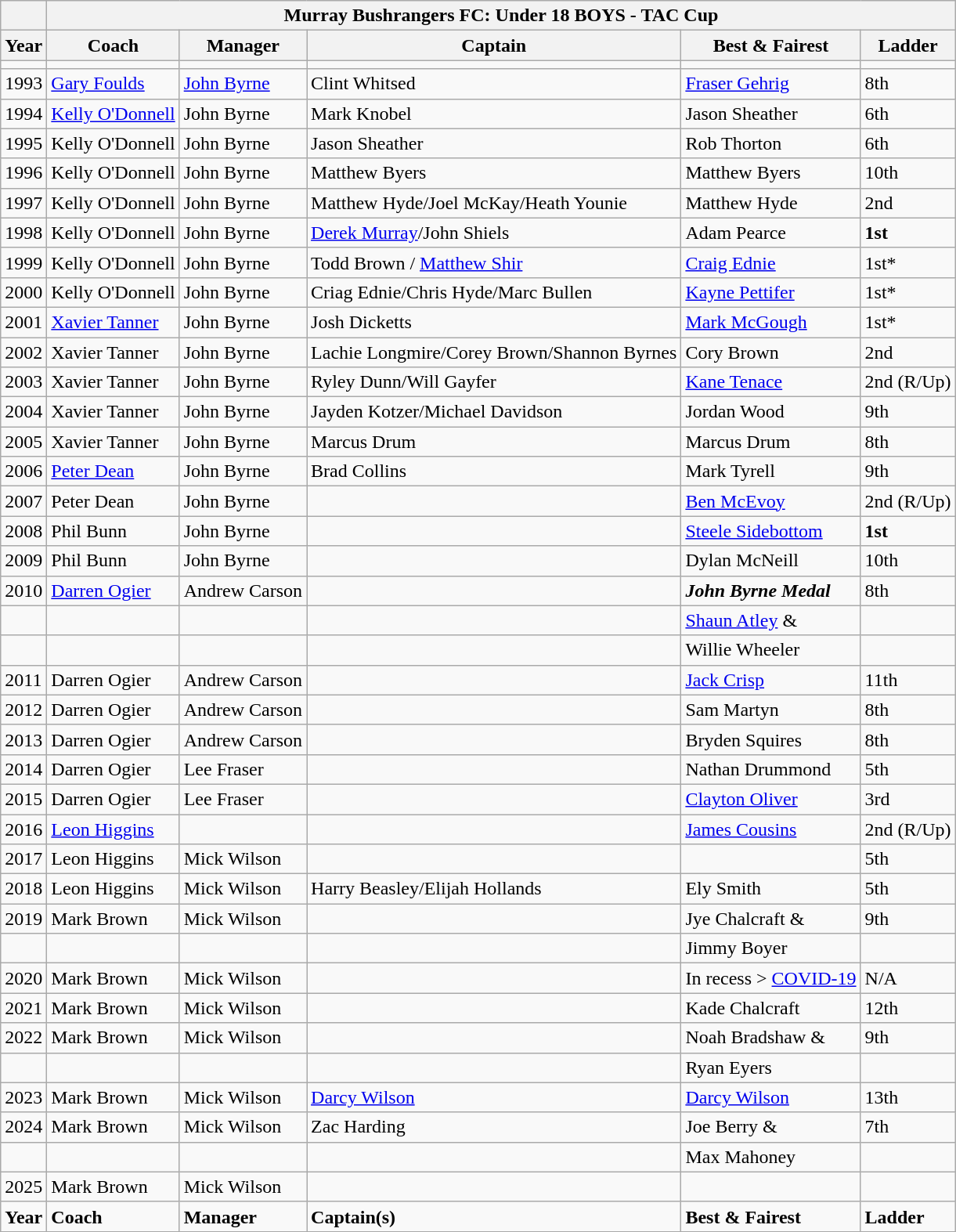<table class="wikitable collapsible collapsed">
<tr>
<th></th>
<th colspan=9>Murray Bushrangers FC: Under 18 <strong>BOYS</strong> - TAC Cup</th>
</tr>
<tr>
<th>Year</th>
<th>Coach</th>
<th>Manager</th>
<th>Captain</th>
<th>Best & Fairest</th>
<th>Ladder</th>
</tr>
<tr>
<td></td>
<td></td>
<td></td>
<td></td>
<td></td>
<td></td>
</tr>
<tr>
<td>1993</td>
<td><a href='#'>Gary Foulds</a></td>
<td><a href='#'>John Byrne</a></td>
<td>Clint Whitsed</td>
<td><a href='#'>Fraser Gehrig</a></td>
<td>8th</td>
</tr>
<tr>
<td>1994</td>
<td><a href='#'>Kelly O'Donnell</a></td>
<td>John Byrne</td>
<td>Mark Knobel</td>
<td>Jason Sheather</td>
<td>6th</td>
</tr>
<tr>
<td>1995</td>
<td>Kelly O'Donnell</td>
<td>John Byrne</td>
<td>Jason Sheather</td>
<td>Rob Thorton</td>
<td>6th</td>
</tr>
<tr>
<td>1996</td>
<td>Kelly O'Donnell</td>
<td>John Byrne</td>
<td>Matthew Byers</td>
<td>Matthew Byers</td>
<td>10th</td>
</tr>
<tr>
<td>1997</td>
<td>Kelly O'Donnell</td>
<td>John Byrne</td>
<td>Matthew Hyde/Joel McKay/Heath Younie</td>
<td>Matthew Hyde</td>
<td>2nd</td>
</tr>
<tr>
<td>1998</td>
<td>Kelly O'Donnell</td>
<td>John Byrne</td>
<td><a href='#'>Derek Murray</a>/John Shiels</td>
<td>Adam Pearce</td>
<td><strong>1st</strong></td>
</tr>
<tr>
<td>1999</td>
<td>Kelly O'Donnell</td>
<td>John Byrne</td>
<td>Todd Brown / <a href='#'>Matthew Shir</a></td>
<td><a href='#'>Craig Ednie</a></td>
<td>1st*</td>
</tr>
<tr>
<td>2000</td>
<td>Kelly O'Donnell</td>
<td>John Byrne</td>
<td>Criag Ednie/Chris Hyde/Marc Bullen</td>
<td><a href='#'>Kayne Pettifer</a></td>
<td>1st*</td>
</tr>
<tr>
<td>2001</td>
<td><a href='#'>Xavier Tanner</a></td>
<td>John Byrne</td>
<td>Josh Dicketts</td>
<td><a href='#'>Mark McGough</a></td>
<td>1st*</td>
</tr>
<tr>
<td>2002</td>
<td>Xavier Tanner</td>
<td>John Byrne</td>
<td>Lachie Longmire/Corey Brown/Shannon Byrnes</td>
<td>Cory Brown</td>
<td>2nd</td>
</tr>
<tr>
<td>2003</td>
<td>Xavier Tanner</td>
<td>John Byrne</td>
<td>Ryley Dunn/Will Gayfer</td>
<td><a href='#'>Kane Tenace</a></td>
<td>2nd (R/Up)</td>
</tr>
<tr>
<td>2004</td>
<td>Xavier Tanner</td>
<td>John Byrne</td>
<td>Jayden Kotzer/Michael Davidson</td>
<td>Jordan Wood</td>
<td>9th</td>
</tr>
<tr>
<td>2005</td>
<td>Xavier Tanner</td>
<td>John Byrne</td>
<td>Marcus Drum</td>
<td>Marcus Drum</td>
<td>8th</td>
</tr>
<tr>
<td>2006</td>
<td><a href='#'>Peter Dean</a></td>
<td>John Byrne</td>
<td>Brad Collins</td>
<td>Mark Tyrell</td>
<td>9th</td>
</tr>
<tr>
<td>2007</td>
<td>Peter Dean</td>
<td>John Byrne</td>
<td></td>
<td><a href='#'>Ben McEvoy</a></td>
<td>2nd (R/Up)</td>
</tr>
<tr>
<td>2008</td>
<td>Phil Bunn</td>
<td>John Byrne</td>
<td></td>
<td><a href='#'>Steele Sidebottom</a></td>
<td><strong>1st</strong></td>
</tr>
<tr>
<td>2009</td>
<td>Phil Bunn</td>
<td>John Byrne</td>
<td></td>
<td>Dylan McNeill</td>
<td>10th</td>
</tr>
<tr>
<td>2010</td>
<td><a href='#'>Darren Ogier</a></td>
<td>Andrew Carson</td>
<td></td>
<td><strong><em>John Byrne Medal</em></strong></td>
<td>8th</td>
</tr>
<tr>
<td></td>
<td></td>
<td></td>
<td></td>
<td><a href='#'>Shaun Atley</a> &</td>
<td></td>
</tr>
<tr>
<td></td>
<td></td>
<td></td>
<td></td>
<td>Willie Wheeler</td>
<td></td>
</tr>
<tr>
<td>2011</td>
<td>Darren Ogier</td>
<td>Andrew Carson</td>
<td></td>
<td><a href='#'>Jack Crisp</a></td>
<td>11th</td>
</tr>
<tr>
<td>2012</td>
<td>Darren Ogier</td>
<td>Andrew Carson</td>
<td></td>
<td>Sam Martyn</td>
<td>8th</td>
</tr>
<tr>
<td>2013</td>
<td>Darren Ogier</td>
<td>Andrew Carson</td>
<td></td>
<td>Bryden Squires</td>
<td>8th</td>
</tr>
<tr>
<td>2014</td>
<td>Darren Ogier</td>
<td>Lee Fraser</td>
<td></td>
<td>Nathan Drummond</td>
<td>5th</td>
</tr>
<tr>
<td>2015</td>
<td>Darren Ogier</td>
<td>Lee Fraser</td>
<td></td>
<td><a href='#'>Clayton Oliver</a></td>
<td>3rd</td>
</tr>
<tr>
<td>2016</td>
<td><a href='#'>Leon Higgins</a></td>
<td></td>
<td></td>
<td><a href='#'>James Cousins</a></td>
<td>2nd (R/Up)</td>
</tr>
<tr>
<td>2017</td>
<td>Leon Higgins</td>
<td>Mick Wilson</td>
<td></td>
<td></td>
<td>5th</td>
</tr>
<tr>
<td>2018</td>
<td>Leon Higgins</td>
<td>Mick Wilson</td>
<td>Harry Beasley/Elijah Hollands</td>
<td>Ely Smith</td>
<td>5th</td>
</tr>
<tr>
<td>2019</td>
<td>Mark Brown</td>
<td>Mick Wilson</td>
<td></td>
<td>Jye Chalcraft &</td>
<td>9th</td>
</tr>
<tr>
<td></td>
<td></td>
<td></td>
<td></td>
<td>Jimmy Boyer</td>
<td></td>
</tr>
<tr>
<td>2020</td>
<td>Mark Brown</td>
<td>Mick Wilson</td>
<td></td>
<td>In recess > <a href='#'>COVID-19</a></td>
<td>N/A</td>
</tr>
<tr>
<td>2021</td>
<td>Mark Brown</td>
<td>Mick Wilson</td>
<td></td>
<td>Kade Chalcraft</td>
<td>12th</td>
</tr>
<tr>
<td>2022</td>
<td>Mark Brown</td>
<td>Mick Wilson</td>
<td></td>
<td>Noah Bradshaw &</td>
<td>9th</td>
</tr>
<tr>
<td></td>
<td></td>
<td></td>
<td></td>
<td>Ryan Eyers</td>
<td></td>
</tr>
<tr>
<td>2023</td>
<td>Mark Brown</td>
<td>Mick Wilson</td>
<td><a href='#'>Darcy Wilson</a></td>
<td><a href='#'>Darcy Wilson</a></td>
<td>13th</td>
</tr>
<tr>
<td>2024</td>
<td>Mark Brown</td>
<td>Mick Wilson</td>
<td>Zac Harding</td>
<td>Joe Berry &</td>
<td>7th</td>
</tr>
<tr>
<td></td>
<td></td>
<td></td>
<td></td>
<td>Max Mahoney</td>
<td></td>
</tr>
<tr>
<td>2025</td>
<td>Mark Brown</td>
<td>Mick Wilson</td>
<td></td>
<td></td>
<td></td>
</tr>
<tr>
<td><strong>Year</strong></td>
<td><strong>Coach</strong></td>
<td><strong>Manager</strong></td>
<td><strong>Captain(s)</strong></td>
<td><strong>Best & Fairest</strong></td>
<td><strong>Ladder</strong></td>
</tr>
<tr>
</tr>
</table>
